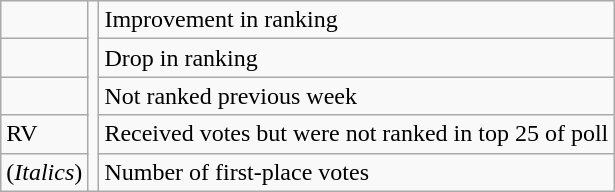<table class="wikitable">
<tr>
<td></td>
<td rowspan="5"></td>
<td>Improvement in ranking</td>
</tr>
<tr>
<td></td>
<td>Drop in ranking</td>
</tr>
<tr>
<td></td>
<td>Not ranked previous week</td>
</tr>
<tr>
<td>RV</td>
<td>Received votes but were not ranked in top 25 of poll</td>
</tr>
<tr>
<td>(<em>Italics</em>)</td>
<td>Number of first-place votes</td>
</tr>
</table>
